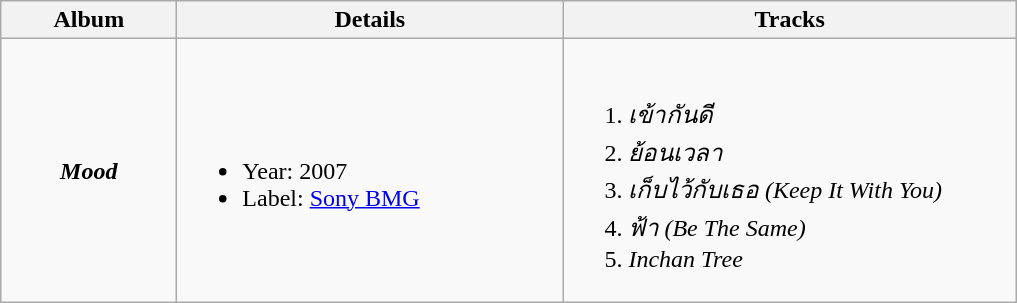<table class="wikitable">
<tr>
<th width="110px">Album</th>
<th width="250px">Details</th>
<th width="295px">Tracks</th>
</tr>
<tr>
<td align="center"><strong><em>Mood</em></strong></td>
<td><br><ul><li>Year: 2007</li><li>Label: <a href='#'>Sony BMG</a></li></ul></td>
<td><br><ol><li><em>เข้ากันดี</em></li><li><em>ย้อนเวลา</em></li><li><em>เก็บไว้กับเธอ (Keep It With You)</em></li><li><em>ฟ้า (Be The Same)</em></li><li><em>Inchan Tree</em></li></ol></td>
</tr>
</table>
